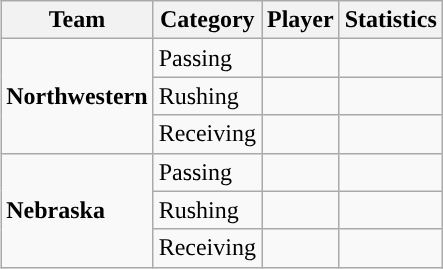<table class="wikitable" style="float: right;">
<tr>
<th>Team</th>
<th>Category</th>
<th>Player</th>
<th>Statistics</th>
</tr>
<tr>
<td rowspan=3><strong>Northwestern</strong></td>
<td>Passing</td>
<td></td>
<td></td>
</tr>
<tr>
<td>Rushing</td>
<td></td>
<td></td>
</tr>
<tr>
<td>Receiving</td>
<td></td>
<td></td>
</tr>
<tr>
<td rowspan=3><strong>Nebraska</strong></td>
<td>Passing</td>
<td></td>
<td></td>
</tr>
<tr>
<td>Rushing</td>
<td></td>
<td></td>
</tr>
<tr>
<td>Receiving</td>
<td></td>
<td></td>
</tr>
</table>
